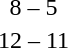<table style="text-align:center">
<tr>
<th width=200></th>
<th width=100></th>
<th width=200></th>
</tr>
<tr>
<td align=right><strong></strong></td>
<td>8 – 5</td>
<td align=left></td>
</tr>
<tr>
<td align=right><strong></strong></td>
<td>12 – 11</td>
<td align=left></td>
</tr>
</table>
